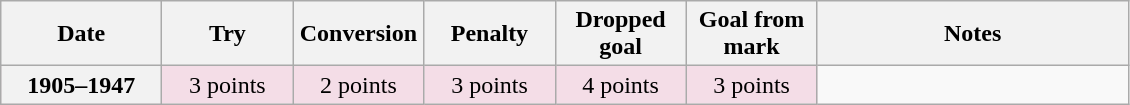<table class="wikitable">
<tr>
<th scope="col" style="width:100px;">Date</th>
<th scope="col" style="width:80px;">Try</th>
<th scope="col" style="width:80px;">Conversion</th>
<th scope="col" style="width:80px;">Penalty</th>
<th scope="col" style="width:80px;">Dropped goal</th>
<th scope="col" style="width:80px;">Goal from mark</th>
<th scope="col" style="width:200px;">Notes<br></th>
</tr>
<tr style="text-align:center;background:#F4DDE7;">
<th>1905–1947</th>
<td>3 points</td>
<td>2 points</td>
<td>3 points</td>
<td>4 points</td>
<td>3 points<br></td>
</tr>
</table>
